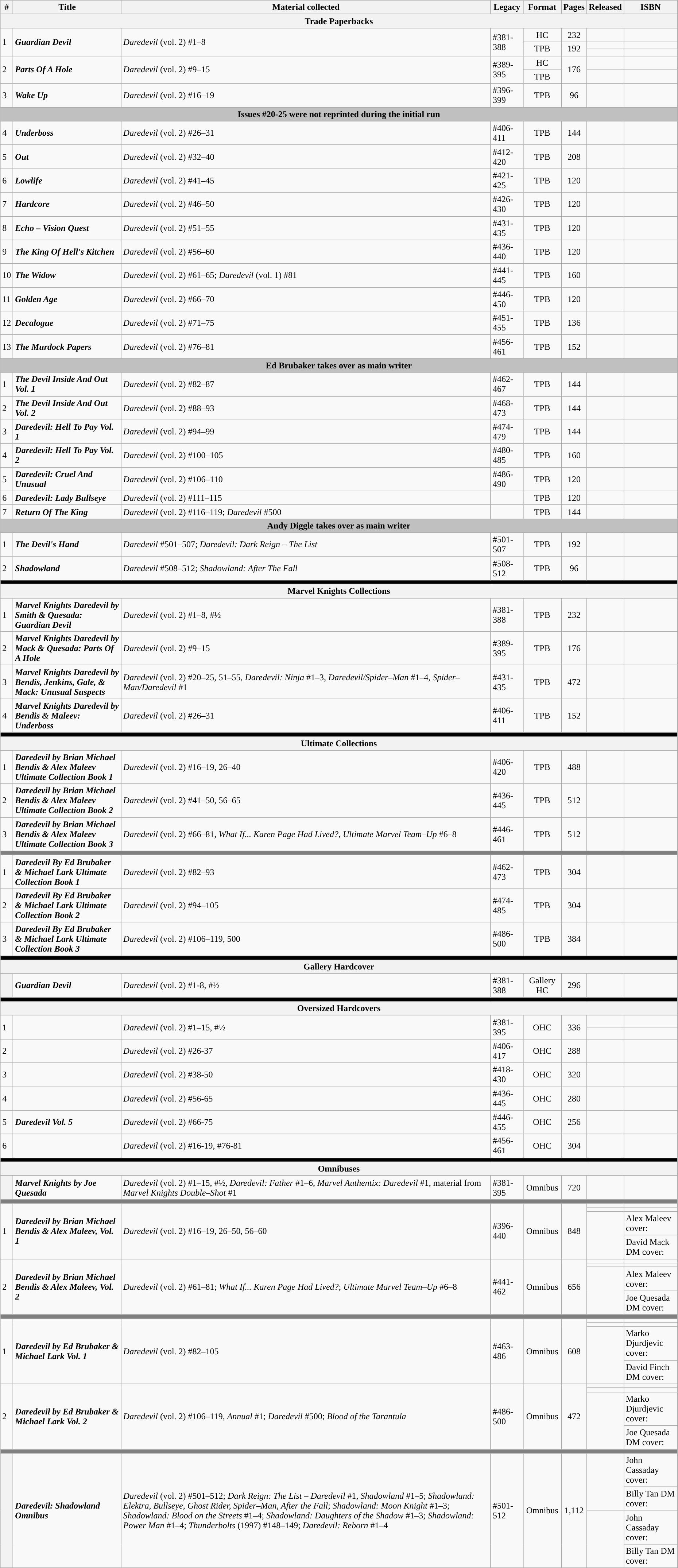<table class="wikitable sortable" width=98%>
<tr>
<th>#</th>
<th>Title</th>
<th>Material collected</th>
<th>Legacy</th>
<th class="unsortable">Format</th>
<th>Pages</th>
<th>Released</th>
<th class="unsortable">ISBN</th>
</tr>
<tr>
<th colspan=8>Trade Paperbacks</th>
</tr>
<tr>
<td rowspan=3>1</td>
<td rowspan=3><strong><em>Guardian Devil</em></strong></td>
<td rowspan=3><em>Daredevil</em> (vol. 2) #1–8</td>
<td rowspan=3>#381-388</td>
<td style="text-align: center;">HC</td>
<td style="text-align: center;">232</td>
<td></td>
<td></td>
</tr>
<tr>
<td rowspan=2 style="text-align: center;">TPB</td>
<td rowspan=2 style="text-align: center;">192</td>
<td></td>
<td></td>
</tr>
<tr>
<td></td>
<td></td>
</tr>
<tr>
<td rowspan=2>2</td>
<td rowspan=2><strong><em>Parts Of A Hole</em></strong></td>
<td rowspan=2><em>Daredevil</em> (vol. 2) #9–15</td>
<td rowspan=2>#389-395</td>
<td style="text-align: center;">HC</td>
<td rowspan=2 style="text-align: center;">176</td>
<td></td>
<td></td>
</tr>
<tr>
<td style="text-align: center;">TPB</td>
<td></td>
<td></td>
</tr>
<tr>
<td>3</td>
<td><strong><em>Wake Up</em></strong></td>
<td><em>Daredevil</em> (vol. 2) #16–19</td>
<td>#396-399</td>
<td style="text-align: center;">TPB</td>
<td style="text-align: center;">96</td>
<td></td>
<td></td>
</tr>
<tr>
<td colspan=8 style="background-color: silver; text-align: center;"><strong>Issues #20-25 were not reprinted during the initial run</strong></td>
</tr>
<tr>
<td>4</td>
<td><strong><em>Underboss</em></strong></td>
<td><em>Daredevil</em> (vol. 2) #26–31</td>
<td>#406-411</td>
<td style="text-align: center;">TPB</td>
<td style="text-align: center;">144</td>
<td></td>
<td></td>
</tr>
<tr>
<td>5</td>
<td><strong><em>Out</em></strong></td>
<td><em>Daredevil</em> (vol. 2) #32–40</td>
<td>#412-420</td>
<td style="text-align: center;">TPB</td>
<td style="text-align: center;">208</td>
<td></td>
<td></td>
</tr>
<tr>
<td>6</td>
<td><strong><em>Lowlife</em></strong></td>
<td><em>Daredevil</em> (vol. 2) #41–45</td>
<td>#421-425</td>
<td style="text-align: center;">TPB</td>
<td style="text-align: center;">120</td>
<td></td>
<td></td>
</tr>
<tr>
<td>7</td>
<td><strong><em>Hardcore</em></strong></td>
<td><em>Daredevil</em> (vol. 2) #46–50</td>
<td>#426-430</td>
<td style="text-align: center;">TPB</td>
<td style="text-align: center;">120</td>
<td></td>
<td></td>
</tr>
<tr>
<td>8</td>
<td><strong><em>Echo – Vision Quest</em></strong></td>
<td><em>Daredevil</em> (vol. 2) #51–55</td>
<td>#431-435</td>
<td style="text-align: center;">TPB</td>
<td style="text-align: center;">120</td>
<td></td>
<td></td>
</tr>
<tr>
<td>9</td>
<td><strong><em>The King Of Hell's Kitchen</em></strong></td>
<td><em>Daredevil</em> (vol. 2) #56–60</td>
<td>#436-440</td>
<td style="text-align: center;">TPB</td>
<td style="text-align: center;">120</td>
<td></td>
<td></td>
</tr>
<tr>
<td>10</td>
<td><strong><em>The Widow</em></strong></td>
<td><em>Daredevil</em> (vol. 2) #61–65; <em>Daredevil</em> (vol. 1) #81</td>
<td>#441-445</td>
<td style="text-align: center;">TPB</td>
<td style="text-align: center;">160</td>
<td></td>
<td></td>
</tr>
<tr>
<td>11</td>
<td><strong><em>Golden Age</em></strong></td>
<td><em>Daredevil</em> (vol. 2) #66–70</td>
<td>#446-450</td>
<td style="text-align: center;">TPB</td>
<td style="text-align: center;">120</td>
<td></td>
<td></td>
</tr>
<tr>
<td>12</td>
<td><strong><em>Decalogue</em></strong></td>
<td><em>Daredevil</em> (vol. 2) #71–75</td>
<td>#451-455</td>
<td style="text-align: center;">TPB</td>
<td style="text-align: center;">136</td>
<td></td>
<td></td>
</tr>
<tr>
<td>13</td>
<td><strong><em>The Murdock Papers</em></strong></td>
<td><em>Daredevil</em> (vol. 2) #76–81</td>
<td>#456-461</td>
<td style="text-align: center;">TPB</td>
<td style="text-align: center;">152</td>
<td></td>
<td></td>
</tr>
<tr>
<td colspan=8 style="background-color: silver; text-align: center;"><strong>Ed Brubaker takes over as main writer</strong></td>
</tr>
<tr>
<td>1</td>
<td><strong><em>The Devil Inside And Out Vol. 1</em></strong></td>
<td><em>Daredevil</em> (vol. 2) #82–87</td>
<td>#462-467</td>
<td style="text-align: center;">TPB</td>
<td style="text-align: center;">144</td>
<td></td>
<td></td>
</tr>
<tr>
<td>2</td>
<td><strong><em>The Devil Inside And Out Vol. 2</em></strong></td>
<td><em>Daredevil</em> (vol. 2) #88–93</td>
<td>#468-473</td>
<td style="text-align: center;">TPB</td>
<td style="text-align: center;">144</td>
<td></td>
<td></td>
</tr>
<tr>
<td>3</td>
<td><strong><em>Daredevil: Hell To Pay Vol. 1</em></strong></td>
<td><em>Daredevil</em> (vol. 2) #94–99</td>
<td>#474-479</td>
<td style="text-align: center;">TPB</td>
<td style="text-align: center;">144</td>
<td></td>
<td></td>
</tr>
<tr>
<td>4</td>
<td><strong><em>Daredevil: Hell To Pay Vol. 2</em></strong></td>
<td><em>Daredevil</em> (vol. 2) #100–105</td>
<td>#480-485</td>
<td style="text-align: center;">TPB</td>
<td style="text-align: center;">160</td>
<td></td>
<td></td>
</tr>
<tr>
<td>5</td>
<td><strong><em>Daredevil: Cruel And Unusual</em></strong></td>
<td><em>Daredevil</em> (vol. 2) #106–110</td>
<td>#486-490</td>
<td style="text-align: center;">TPB</td>
<td style="text-align: center;">120</td>
<td></td>
<td></td>
</tr>
<tr>
<td>6</td>
<td><strong><em>Daredevil: Lady Bullseye</em></strong></td>
<td><em>Daredevil</em> (vol. 2) #111–115</td>
<td></td>
<td style="text-align: center;">TPB</td>
<td style="text-align: center;">120</td>
<td></td>
<td></td>
</tr>
<tr>
<td>7</td>
<td><strong><em>Return Of The King</em></strong></td>
<td><em>Daredevil</em> (vol. 2) #116–119; <em>Daredevil</em> #500</td>
<td></td>
<td style="text-align: center;">TPB</td>
<td style="text-align: center;">144</td>
<td></td>
<td></td>
</tr>
<tr>
<td colspan=8 style="background-color: silver; text-align: center;"><strong>Andy Diggle takes over as main writer</strong></td>
</tr>
<tr>
<td>1</td>
<td><strong><em>The Devil's Hand</em></strong></td>
<td><em>Daredevil</em> #501–507; <em>Daredevil: Dark Reign – The List</em></td>
<td>#501-507</td>
<td style="text-align: center;">TPB</td>
<td style="text-align: center;">192</td>
<td></td>
<td></td>
</tr>
<tr>
<td>2</td>
<td><strong><em>Shadowland</em></strong></td>
<td><em>Daredevil</em> #508–512; <em>Shadowland: After The Fall</em></td>
<td>#508-512</td>
<td style="text-align: center;">TPB</td>
<td style="text-align: center;">96</td>
<td></td>
<td></td>
</tr>
<tr>
<td colspan=8 style="background-color: black;"></td>
</tr>
<tr>
<th colspan=8>Marvel Knights Collections</th>
</tr>
<tr>
<td>1</td>
<td><strong><em>Marvel Knights Daredevil by Smith & Quesada: Guardian Devil</em></strong></td>
<td><em>Daredevil</em> (vol. 2) #1–8, #½</td>
<td>#381-388</td>
<td style="text-align: center;">TPB</td>
<td style="text-align: center;">232</td>
<td></td>
<td></td>
</tr>
<tr>
<td>2</td>
<td><strong><em>Marvel Knights Daredevil by Mack & Quesada: Parts Of A Hole</em></strong></td>
<td><em>Daredevil</em> (vol. 2) #9–15</td>
<td>#389-395</td>
<td style="text-align: center;">TPB</td>
<td style="text-align: center;">176</td>
<td></td>
<td></td>
</tr>
<tr>
<td>3</td>
<td><strong><em>Marvel Knights Daredevil by Bendis, Jenkins, Gale, & Mack: Unusual Suspects</em></strong></td>
<td><em>Daredevil</em> (vol. 2) #20–25, 51–55, <em>Daredevil: Ninja</em> #1–3, <em>Daredevil/Spider–Man</em> #1–4, <em>Spider–Man/Daredevil</em> #1</td>
<td> #431-435</td>
<td style="text-align: center;">TPB</td>
<td style="text-align: center;">472</td>
<td></td>
<td></td>
</tr>
<tr>
<td>4</td>
<td><strong><em>Marvel Knights Daredevil by Bendis & Maleev: Underboss</em></strong></td>
<td><em>Daredevil</em> (vol. 2) #26–31</td>
<td>#406-411</td>
<td style="text-align: center;">TPB</td>
<td style="text-align: center;">152</td>
<td></td>
<td></td>
</tr>
<tr>
<td colspan=8 style="background-color: black;"></td>
</tr>
<tr>
<th colspan=8>Ultimate Collections</th>
</tr>
<tr>
<td>1</td>
<td><strong><em>Daredevil by Brian Michael Bendis & Alex Maleev Ultimate Collection Book 1</em></strong></td>
<td><em>Daredevil</em> (vol. 2) #16–19, 26–40</td>
<td> #406-420</td>
<td style="text-align: center;">TPB</td>
<td style="text-align: center;">488</td>
<td></td>
<td></td>
</tr>
<tr>
<td>2</td>
<td><strong><em>Daredevil by Brian Michael Bendis & Alex Maleev Ultimate Collection Book 2</em></strong></td>
<td><em>Daredevil</em> (vol. 2) #41–50, 56–65</td>
<td> #436-445</td>
<td style="text-align: center;">TPB</td>
<td style="text-align: center;">512</td>
<td></td>
<td></td>
</tr>
<tr>
<td>3</td>
<td><strong><em>Daredevil by Brian Michael Bendis & Alex Maleev Ultimate Collection Book 3</em></strong></td>
<td><em>Daredevil</em> (vol. 2) #66–81, <em>What If... Karen Page Had Lived?</em>, <em>Ultimate Marvel Team–Up</em> #6–8</td>
<td>#446-461</td>
<td style="text-align: center;">TPB</td>
<td style="text-align: center;">512</td>
<td></td>
<td></td>
</tr>
<tr>
<td colspan=8 style="background-color: grey;"></td>
</tr>
<tr>
<td>1</td>
<td><strong><em>Daredevil By Ed Brubaker & Michael Lark Ultimate Collection Book 1</em></strong></td>
<td><em>Daredevil</em> (vol. 2) #82–93</td>
<td>#462-473</td>
<td style="text-align: center;">TPB</td>
<td style="text-align: center;">304</td>
<td></td>
<td></td>
</tr>
<tr>
<td>2</td>
<td><strong><em>Daredevil By Ed Brubaker & Michael Lark Ultimate Collection Book 2</em></strong></td>
<td><em>Daredevil</em> (vol. 2) #94–105</td>
<td>#474-485</td>
<td style="text-align: center;">TPB</td>
<td style="text-align: center;">304</td>
<td></td>
<td></td>
</tr>
<tr>
<td>3</td>
<td><strong><em>Daredevil By Ed Brubaker & Michael Lark Ultimate Collection Book 3</em></strong></td>
<td><em>Daredevil</em> (vol. 2) #106–119, 500</td>
<td>#486-500</td>
<td style="text-align: center;">TPB</td>
<td style="text-align: center;">384</td>
<td></td>
<td></td>
</tr>
<tr>
<td colspan=8 style="background-color: black;"></td>
</tr>
<tr>
<th colspan=8>Gallery Hardcover</th>
</tr>
<tr>
<th style="background-color: light grey;"></th>
<td><strong><em>Guardian Devil</em></strong></td>
<td><em>Daredevil</em> (vol. 2) #1-8, #½</td>
<td>#381-388</td>
<td style="text-align: center;">Gallery HC</td>
<td style="text-align: center;">296</td>
<td></td>
<td></td>
</tr>
<tr>
<td colspan=8 style="background-color: black;"></td>
</tr>
<tr>
<th colspan=8>Oversized Hardcovers</th>
</tr>
<tr>
<td rowspan=2>1</td>
<td rowspan=2></td>
<td rowspan=2><em>Daredevil</em> (vol. 2) #1–15, #½</td>
<td rowspan=2>#381-395</td>
<td rowspan=2 style="text-align: center;">OHC</td>
<td rowspan=2 style="text-align: center;">336</td>
<td></td>
<td></td>
</tr>
<tr>
<td></td>
<td></td>
</tr>
<tr>
<td>2</td>
<td></td>
<td><em>Daredevil</em> (vol. 2) #26-37</td>
<td>#406-417</td>
<td style="text-align: center;">OHC</td>
<td style="text-align: center;">288</td>
<td></td>
<td></td>
</tr>
<tr>
<td>3</td>
<td></td>
<td><em>Daredevil</em> (vol. 2) #38-50</td>
<td>#418-430</td>
<td style="text-align: center;">OHC</td>
<td style="text-align: center;">320</td>
<td></td>
<td></td>
</tr>
<tr>
<td>4</td>
<td></td>
<td><em>Daredevil</em> (vol. 2) #56-65</td>
<td>#436-445</td>
<td style="text-align: center;">OHC</td>
<td style="text-align: center;">280</td>
<td></td>
<td></td>
</tr>
<tr>
<td>5</td>
<td><strong><em>Daredevil Vol. 5</em></strong></td>
<td><em>Daredevil</em> (vol. 2) #66-75</td>
<td>#446-455</td>
<td style="text-align: center;">OHC</td>
<td style="text-align: center;">256</td>
<td></td>
<td></td>
</tr>
<tr>
<td>6</td>
<td></td>
<td><em>Daredevil</em> (vol. 2) #16-19, #76-81</td>
<td> #456-461</td>
<td style="text-align: center;">OHC</td>
<td style="text-align: center;">304</td>
<td></td>
<td></td>
</tr>
<tr>
<td colspan=8 style="background-color: black;"></td>
</tr>
<tr>
<th colspan=8>Omnibuses</th>
</tr>
<tr>
<th style="background-color: light grey;"></th>
<td><strong><em>Marvel Knights by Joe Quesada</em></strong></td>
<td><em>Daredevil</em> (vol. 2) #1–15, #½, <em>Daredevil: Father</em> #1–6, <em>Marvel Authentix: Daredevil</em> #1, material from <em>Marvel Knights Double–Shot</em> #1</td>
<td>#381-395</td>
<td style="text-align: center;">Omnibus</td>
<td style="text-align: center;">720</td>
<td></td>
<td></td>
</tr>
<tr>
<td colspan=8 style="background-color: grey;"></td>
</tr>
<tr>
<td rowspan=4>1</td>
<td rowspan=4><strong><em>Daredevil by Brian Michael Bendis & Alex Maleev, Vol. 1</em></strong></td>
<td rowspan=4><em>Daredevil</em> (vol. 2) #16–19, 26–50, 56–60</td>
<td rowspan=4>#396-440</td>
<td rowspan=4 style="text-align: center;">Omnibus</td>
<td rowspan=4 style="text-align: center;">848</td>
<td></td>
<td></td>
</tr>
<tr>
<td></td>
<td></td>
</tr>
<tr>
<td rowspan=2></td>
<td>Alex Maleev cover: </td>
</tr>
<tr>
<td>David Mack DM cover: </td>
</tr>
<tr>
<td rowspan=4>2</td>
<td rowspan=4><strong><em>Daredevil by Brian Michael Bendis & Alex Maleev, Vol. 2</em></strong></td>
<td rowspan=4><em>Daredevil</em> (vol. 2) #61–81; <em>What If... Karen Page Had Lived?</em>; <em>Ultimate Marvel Team–Up</em> #6–8</td>
<td rowspan=4>#441-462</td>
<td rowspan=4 style="text-align: center;">Omnibus</td>
<td rowspan=4 style="text-align: center;">656</td>
<td></td>
<td></td>
</tr>
<tr>
<td></td>
<td></td>
</tr>
<tr>
<td rowspan=2></td>
<td>Alex Maleev cover: </td>
</tr>
<tr>
<td>Joe Quesada DM cover: </td>
</tr>
<tr>
<td colspan=8 style="background-color: grey;"></td>
</tr>
<tr>
<td rowspan=4>1</td>
<td rowspan=4><strong><em>Daredevil by Ed Brubaker & Michael Lark Vol. 1</em></strong></td>
<td rowspan=4><em>Daredevil</em> (vol. 2) #82–105</td>
<td rowspan=4>#463-486</td>
<td rowspan=4 style="text-align: center;">Omnibus</td>
<td rowspan=4 style="text-align: center;">608</td>
<td></td>
<td></td>
</tr>
<tr>
<td></td>
<td></td>
</tr>
<tr>
<td rowspan=2></td>
<td>Marko Djurdjevic cover: </td>
</tr>
<tr>
<td rowspan=1>David Finch DM cover: </td>
</tr>
<tr>
<td rowspan=4>2</td>
<td rowspan=4><strong><em>Daredevil by Ed Brubaker & Michael Lark Vol. 2</em></strong></td>
<td rowspan=4><em>Daredevil</em> (vol. 2) #106–119, <em>Annual</em> #1; <em>Daredevil</em> #500; <em>Blood of the Tarantula</em></td>
<td rowspan=4>#486-500</td>
<td rowspan=4 style="text-align: center;">Omnibus</td>
<td rowspan=4 style="text-align: center;">472</td>
<td></td>
<td></td>
</tr>
<tr>
<td></td>
<td></td>
</tr>
<tr>
<td rowspan=2></td>
<td>Marko Djurdjevic cover: </td>
</tr>
<tr>
<td>Joe Quesada DM cover: </td>
</tr>
<tr>
<td colspan=8 style="background-color: grey;"></td>
</tr>
<tr>
<th style="background-color: light grey;" rowspan=4></th>
<td rowspan=4><strong><em>Daredevil: Shadowland Omnibus</em></strong></td>
<td rowspan=4><em>Daredevil</em> (vol. 2) #501–512; <em>Dark Reign: The List – Daredevil</em> #1, <em>Shadowland</em> #1–5; <em>Shadowland: Elektra, Bullseye, Ghost Rider, Spider–Man, After the Fall</em>; <em>Shadowland: Moon Knight</em> #1–3; <em>Shadowland: Blood on the Streets</em> #1–4; <em>Shadowland: Daughters of the Shadow</em> #1–3; <em>Shadowland: Power Man</em> #1–4; <em>Thunderbolts</em> (1997) #148–149; <em>Daredevil: Reborn</em> #1–4</td>
<td rowspan=4>#501-512</td>
<td rowspan=4 style="text-align: center;">Omnibus</td>
<td rowspan=4 style="text-align: center;">1,112</td>
<td rowspan=2></td>
<td>John Cassaday cover: </td>
</tr>
<tr>
<td>Billy Tan DM cover: </td>
</tr>
<tr>
<td rowspan=2></td>
<td>John Cassaday cover: </td>
</tr>
<tr>
<td>Billy Tan DM cover: </td>
</tr>
</table>
